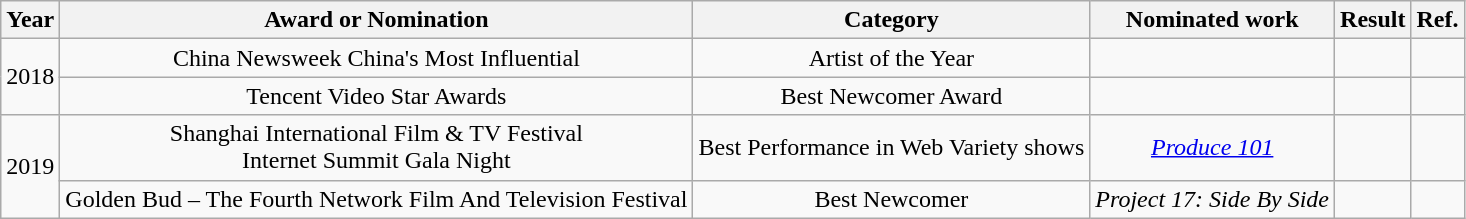<table class=wikitable style=text-align:center>
<tr>
<th>Year</th>
<th>Award or Nomination</th>
<th>Category</th>
<th>Nominated work</th>
<th>Result</th>
<th>Ref.</th>
</tr>
<tr>
<td rowspan="2">2018</td>
<td>China Newsweek China's Most Influential</td>
<td>Artist of the Year</td>
<td></td>
<td></td>
<td></td>
</tr>
<tr>
<td>Tencent Video Star Awards</td>
<td>Best Newcomer Award</td>
<td></td>
<td></td>
<td></td>
</tr>
<tr>
<td rowspan="4">2019</td>
<td>Shanghai International Film & TV Festival<br>Internet Summit Gala Night</td>
<td>Best Performance in Web Variety shows</td>
<td><em><a href='#'>Produce 101</a></em></td>
<td></td>
<td></td>
</tr>
<tr>
<td>Golden Bud – The Fourth Network Film And Television Festival</td>
<td>Best Newcomer</td>
<td><em>Project 17: Side By Side</em></td>
<td></td>
<td></td>
</tr>
</table>
